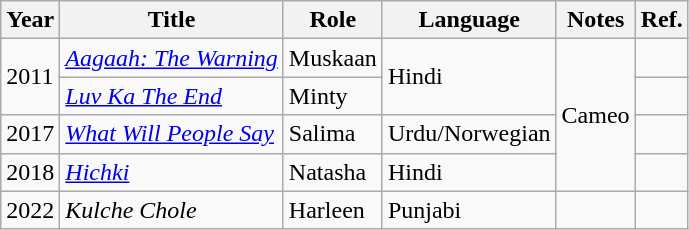<table class="wikitable sortable">
<tr>
<th>Year</th>
<th>Title</th>
<th>Role</th>
<th>Language</th>
<th>Notes</th>
<th>Ref.</th>
</tr>
<tr>
<td rowspan="2">2011</td>
<td><em><a href='#'>Aagaah: The Warning</a></em></td>
<td>Muskaan</td>
<td rowspan="2">Hindi</td>
<td rowspan="4">Cameo</td>
<td></td>
</tr>
<tr>
<td><em><a href='#'>Luv Ka The End</a></em></td>
<td>Minty</td>
<td></td>
</tr>
<tr>
<td>2017</td>
<td><em><a href='#'>What Will People Say</a></em></td>
<td>Salima</td>
<td>Urdu/Norwegian</td>
<td></td>
</tr>
<tr>
<td>2018</td>
<td><em><a href='#'>Hichki</a></em></td>
<td>Natasha</td>
<td>Hindi</td>
<td></td>
</tr>
<tr>
<td>2022</td>
<td><em>Kulche Chole</em></td>
<td>Harleen</td>
<td>Punjabi</td>
<td></td>
<td></td>
</tr>
</table>
